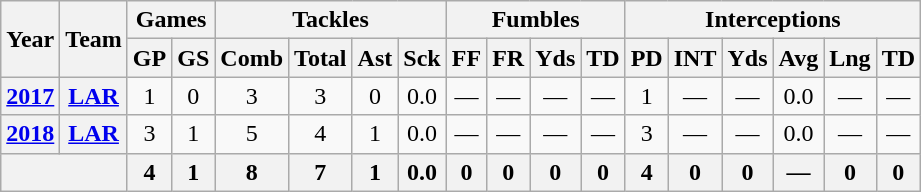<table class=wikitable style="text-align:center;">
<tr>
<th rowspan="2">Year</th>
<th rowspan="2">Team</th>
<th colspan="2">Games</th>
<th colspan="4">Tackles</th>
<th colspan="4">Fumbles</th>
<th colspan="6">Interceptions</th>
</tr>
<tr>
<th>GP</th>
<th>GS</th>
<th>Comb</th>
<th>Total</th>
<th>Ast</th>
<th>Sck</th>
<th>FF</th>
<th>FR</th>
<th>Yds</th>
<th>TD</th>
<th>PD</th>
<th>INT</th>
<th>Yds</th>
<th>Avg</th>
<th>Lng</th>
<th>TD</th>
</tr>
<tr>
<th><a href='#'>2017</a></th>
<th><a href='#'>LAR</a></th>
<td>1</td>
<td>0</td>
<td>3</td>
<td>3</td>
<td>0</td>
<td>0.0</td>
<td>—</td>
<td>—</td>
<td>—</td>
<td>—</td>
<td>1</td>
<td>—</td>
<td>—</td>
<td>0.0</td>
<td>—</td>
<td>—</td>
</tr>
<tr>
<th><a href='#'>2018</a></th>
<th><a href='#'>LAR</a></th>
<td>3</td>
<td>1</td>
<td>5</td>
<td>4</td>
<td>1</td>
<td>0.0</td>
<td>—</td>
<td>—</td>
<td>—</td>
<td>—</td>
<td>3</td>
<td>—</td>
<td>—</td>
<td>0.0</td>
<td>—</td>
<td>—</td>
</tr>
<tr>
<th colspan="2"></th>
<th>4</th>
<th>1</th>
<th>8</th>
<th>7</th>
<th>1</th>
<th>0.0</th>
<th>0</th>
<th>0</th>
<th>0</th>
<th>0</th>
<th>4</th>
<th>0</th>
<th>0</th>
<th>—</th>
<th>0</th>
<th>0</th>
</tr>
</table>
